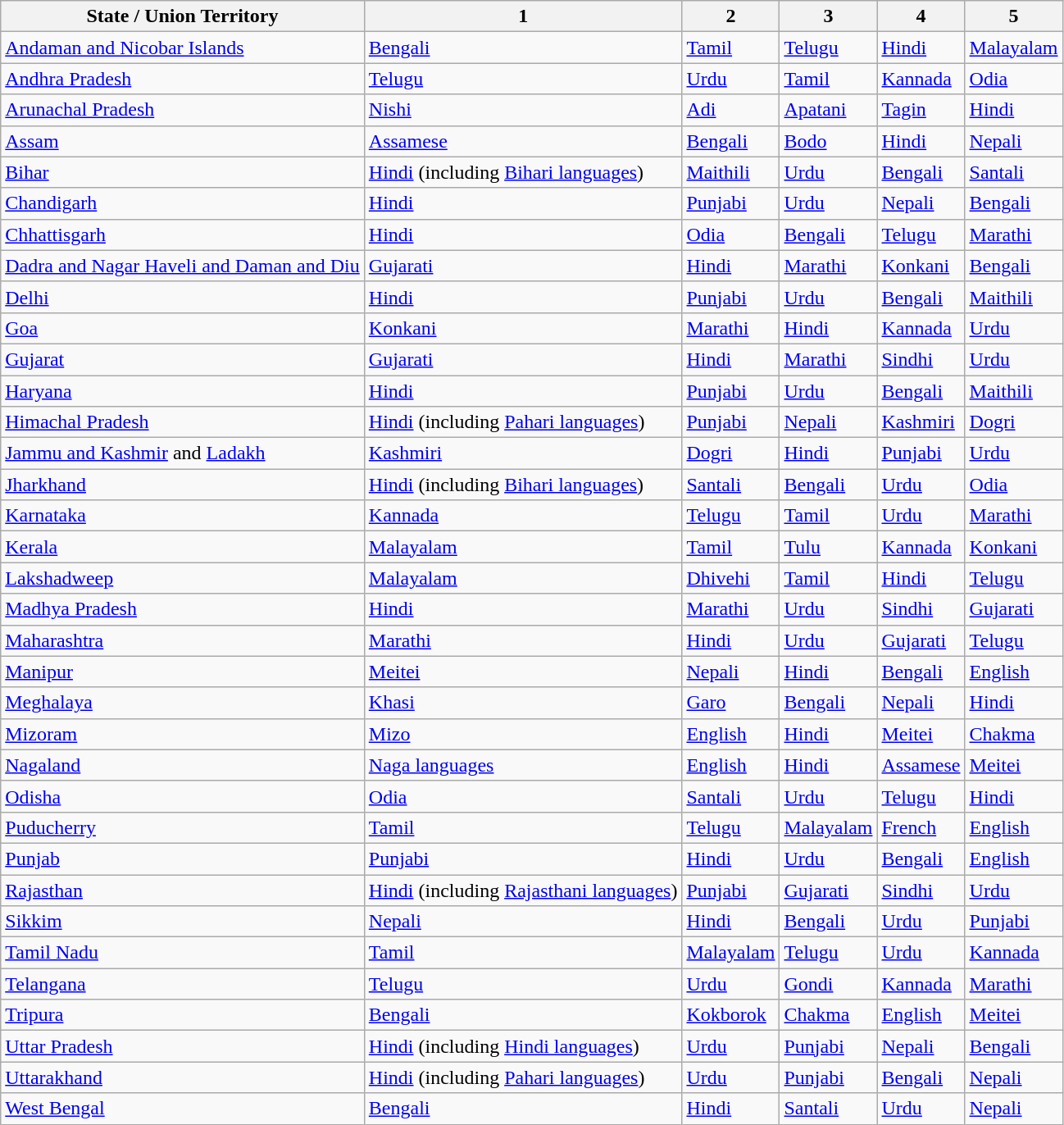<table class="wikitable sortable">
<tr>
<th>State / Union Territory</th>
<th>1</th>
<th>2</th>
<th>3</th>
<th>4</th>
<th>5</th>
</tr>
<tr>
<td> <a href='#'>Andaman and Nicobar Islands</a></td>
<td><a href='#'>Bengali</a></td>
<td><a href='#'>Tamil</a></td>
<td><a href='#'>Telugu</a></td>
<td><a href='#'>Hindi</a></td>
<td><a href='#'>Malayalam</a></td>
</tr>
<tr>
<td> <a href='#'>Andhra Pradesh</a></td>
<td><a href='#'>Telugu</a></td>
<td><a href='#'>Urdu</a></td>
<td><a href='#'>Tamil</a></td>
<td><a href='#'>Kannada</a></td>
<td><a href='#'>Odia</a></td>
</tr>
<tr>
<td> <a href='#'>Arunachal Pradesh</a></td>
<td><a href='#'>Nishi</a></td>
<td><a href='#'>Adi</a></td>
<td><a href='#'>Apatani</a></td>
<td><a href='#'>Tagin</a></td>
<td><a href='#'>Hindi</a></td>
</tr>
<tr>
<td> <a href='#'>Assam</a></td>
<td><a href='#'>Assamese</a></td>
<td><a href='#'>Bengali</a></td>
<td><a href='#'>Bodo</a></td>
<td><a href='#'>Hindi</a></td>
<td><a href='#'>Nepali</a></td>
</tr>
<tr>
<td> <a href='#'>Bihar</a></td>
<td><a href='#'>Hindi</a> (including <a href='#'>Bihari languages</a>)</td>
<td><a href='#'>Maithili</a></td>
<td><a href='#'>Urdu</a></td>
<td><a href='#'>Bengali</a></td>
<td><a href='#'>Santali</a></td>
</tr>
<tr>
<td> <a href='#'>Chandigarh</a></td>
<td><a href='#'>Hindi</a></td>
<td><a href='#'>Punjabi</a></td>
<td><a href='#'>Urdu</a></td>
<td><a href='#'>Nepali</a></td>
<td><a href='#'>Bengali</a></td>
</tr>
<tr>
<td> <a href='#'>Chhattisgarh</a></td>
<td><a href='#'>Hindi</a></td>
<td><a href='#'>Odia</a></td>
<td><a href='#'>Bengali</a></td>
<td><a href='#'>Telugu</a></td>
<td><a href='#'>Marathi</a></td>
</tr>
<tr>
<td> <a href='#'>Dadra and Nagar Haveli and Daman and Diu</a></td>
<td><a href='#'>Gujarati</a></td>
<td><a href='#'>Hindi</a></td>
<td><a href='#'>Marathi</a></td>
<td><a href='#'>Konkani</a></td>
<td><a href='#'>Bengali</a></td>
</tr>
<tr>
<td> <a href='#'>Delhi</a></td>
<td><a href='#'>Hindi</a></td>
<td><a href='#'>Punjabi</a></td>
<td><a href='#'>Urdu</a></td>
<td><a href='#'>Bengali</a></td>
<td><a href='#'>Maithili</a></td>
</tr>
<tr>
<td> <a href='#'>Goa</a></td>
<td><a href='#'>Konkani</a></td>
<td><a href='#'>Marathi</a></td>
<td><a href='#'>Hindi</a></td>
<td><a href='#'>Kannada</a></td>
<td><a href='#'>Urdu</a></td>
</tr>
<tr>
<td> <a href='#'>Gujarat</a></td>
<td><a href='#'>Gujarati</a></td>
<td><a href='#'>Hindi</a></td>
<td><a href='#'>Marathi</a></td>
<td><a href='#'>Sindhi</a></td>
<td><a href='#'>Urdu</a></td>
</tr>
<tr>
<td> <a href='#'>Haryana</a></td>
<td><a href='#'>Hindi</a></td>
<td><a href='#'>Punjabi</a></td>
<td><a href='#'>Urdu</a></td>
<td><a href='#'>Bengali</a></td>
<td><a href='#'>Maithili</a></td>
</tr>
<tr>
<td><a href='#'>Himachal Pradesh</a></td>
<td><a href='#'>Hindi</a> (including <a href='#'>Pahari languages</a>)</td>
<td><a href='#'>Punjabi</a></td>
<td><a href='#'>Nepali</a></td>
<td><a href='#'>Kashmiri</a></td>
<td><a href='#'>Dogri</a></td>
</tr>
<tr>
<td> <a href='#'>Jammu and Kashmir</a> and  <a href='#'>Ladakh</a></td>
<td><a href='#'>Kashmiri</a></td>
<td><a href='#'>Dogri</a></td>
<td><a href='#'>Hindi</a></td>
<td><a href='#'>Punjabi</a></td>
<td><a href='#'>Urdu</a></td>
</tr>
<tr>
<td> <a href='#'>Jharkhand</a></td>
<td><a href='#'>Hindi</a> (including <a href='#'>Bihari languages</a>)</td>
<td><a href='#'>Santali</a></td>
<td><a href='#'>Bengali</a></td>
<td><a href='#'>Urdu</a></td>
<td><a href='#'>Odia</a></td>
</tr>
<tr>
<td> <a href='#'>Karnataka</a></td>
<td><a href='#'>Kannada</a></td>
<td><a href='#'>Telugu</a></td>
<td><a href='#'>Tamil</a></td>
<td><a href='#'>Urdu</a></td>
<td><a href='#'>Marathi</a></td>
</tr>
<tr>
<td> <a href='#'>Kerala</a></td>
<td><a href='#'>Malayalam</a></td>
<td><a href='#'>Tamil</a></td>
<td><a href='#'>Tulu</a></td>
<td><a href='#'>Kannada</a></td>
<td><a href='#'>Konkani</a></td>
</tr>
<tr>
<td> <a href='#'>Lakshadweep</a></td>
<td><a href='#'>Malayalam</a></td>
<td><a href='#'>Dhivehi</a></td>
<td><a href='#'>Tamil</a></td>
<td><a href='#'>Hindi</a></td>
<td><a href='#'>Telugu</a></td>
</tr>
<tr>
<td> <a href='#'>Madhya Pradesh</a></td>
<td><a href='#'>Hindi</a></td>
<td><a href='#'>Marathi</a></td>
<td><a href='#'>Urdu</a></td>
<td><a href='#'>Sindhi</a></td>
<td><a href='#'>Gujarati</a></td>
</tr>
<tr>
<td> <a href='#'>Maharashtra</a></td>
<td><a href='#'>Marathi</a></td>
<td><a href='#'>Hindi</a></td>
<td><a href='#'>Urdu</a></td>
<td><a href='#'>Gujarati</a></td>
<td><a href='#'>Telugu</a></td>
</tr>
<tr>
<td> <a href='#'>Manipur</a></td>
<td><a href='#'>Meitei</a></td>
<td><a href='#'>Nepali</a></td>
<td><a href='#'>Hindi</a></td>
<td><a href='#'>Bengali</a></td>
<td><a href='#'>English</a></td>
</tr>
<tr>
<td><a href='#'>Meghalaya</a></td>
<td><a href='#'>Khasi</a></td>
<td><a href='#'>Garo</a></td>
<td><a href='#'>Bengali</a></td>
<td><a href='#'>Nepali</a></td>
<td><a href='#'>Hindi</a></td>
</tr>
<tr>
<td> <a href='#'>Mizoram</a></td>
<td><a href='#'>Mizo</a></td>
<td><a href='#'>English</a></td>
<td><a href='#'>Hindi</a></td>
<td><a href='#'>Meitei</a></td>
<td><a href='#'>Chakma</a></td>
</tr>
<tr>
<td><a href='#'>Nagaland</a></td>
<td><a href='#'>Naga languages</a></td>
<td><a href='#'>English</a></td>
<td><a href='#'>Hindi</a></td>
<td><a href='#'>Assamese</a></td>
<td><a href='#'>Meitei</a></td>
</tr>
<tr>
<td> <a href='#'>Odisha</a></td>
<td><a href='#'>Odia</a></td>
<td><a href='#'>Santali</a></td>
<td><a href='#'>Urdu</a></td>
<td><a href='#'>Telugu</a></td>
<td><a href='#'>Hindi</a></td>
</tr>
<tr>
<td> <a href='#'>Puducherry</a></td>
<td><a href='#'>Tamil</a></td>
<td><a href='#'>Telugu</a></td>
<td><a href='#'>Malayalam</a></td>
<td><a href='#'>French</a></td>
<td><a href='#'>English</a></td>
</tr>
<tr>
<td> <a href='#'>Punjab</a></td>
<td><a href='#'>Punjabi</a></td>
<td><a href='#'>Hindi</a></td>
<td><a href='#'>Urdu</a></td>
<td><a href='#'>Bengali</a></td>
<td><a href='#'>English</a></td>
</tr>
<tr>
<td> <a href='#'>Rajasthan</a></td>
<td><a href='#'>Hindi</a>  (including <a href='#'>Rajasthani languages</a>)</td>
<td><a href='#'>Punjabi</a></td>
<td><a href='#'>Gujarati</a></td>
<td><a href='#'>Sindhi</a></td>
<td><a href='#'>Urdu</a></td>
</tr>
<tr>
<td> <a href='#'>Sikkim</a></td>
<td><a href='#'>Nepali</a></td>
<td><a href='#'>Hindi</a></td>
<td><a href='#'>Bengali</a></td>
<td><a href='#'>Urdu</a></td>
<td><a href='#'>Punjabi</a></td>
</tr>
<tr>
<td> <a href='#'>Tamil Nadu</a></td>
<td><a href='#'>Tamil</a></td>
<td><a href='#'>Malayalam</a></td>
<td><a href='#'>Telugu</a></td>
<td><a href='#'>Urdu</a></td>
<td><a href='#'>Kannada</a></td>
</tr>
<tr>
<td><a href='#'>Telangana</a></td>
<td><a href='#'>Telugu</a></td>
<td><a href='#'>Urdu</a></td>
<td><a href='#'>Gondi</a></td>
<td><a href='#'>Kannada</a></td>
<td><a href='#'>Marathi</a></td>
</tr>
<tr>
<td> <a href='#'>Tripura</a></td>
<td><a href='#'>Bengali</a></td>
<td><a href='#'>Kokborok</a></td>
<td><a href='#'>Chakma</a></td>
<td><a href='#'>English</a></td>
<td><a href='#'>Meitei</a></td>
</tr>
<tr>
<td> <a href='#'>Uttar Pradesh</a></td>
<td><a href='#'>Hindi</a> (including <a href='#'>Hindi languages</a>)</td>
<td><a href='#'>Urdu</a></td>
<td><a href='#'>Punjabi</a></td>
<td><a href='#'>Nepali</a></td>
<td><a href='#'>Bengali</a></td>
</tr>
<tr>
<td> <a href='#'>Uttarakhand</a></td>
<td><a href='#'>Hindi</a> (including <a href='#'>Pahari languages</a>)</td>
<td><a href='#'>Urdu</a></td>
<td><a href='#'>Punjabi</a></td>
<td><a href='#'>Bengali</a></td>
<td><a href='#'>Nepali</a></td>
</tr>
<tr>
<td> <a href='#'>West Bengal</a></td>
<td><a href='#'>Bengali</a></td>
<td><a href='#'>Hindi</a></td>
<td><a href='#'>Santali</a></td>
<td><a href='#'>Urdu</a></td>
<td><a href='#'>Nepali</a></td>
</tr>
</table>
